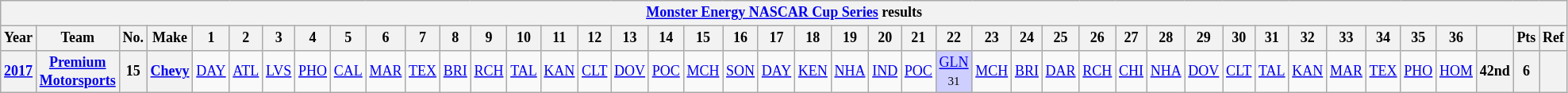<table class="wikitable" style="text-align:center; font-size:75%">
<tr>
<th colspan=45><a href='#'>Monster Energy NASCAR Cup Series</a> results</th>
</tr>
<tr>
<th>Year</th>
<th>Team</th>
<th>No.</th>
<th>Make</th>
<th>1</th>
<th>2</th>
<th>3</th>
<th>4</th>
<th>5</th>
<th>6</th>
<th>7</th>
<th>8</th>
<th>9</th>
<th>10</th>
<th>11</th>
<th>12</th>
<th>13</th>
<th>14</th>
<th>15</th>
<th>16</th>
<th>17</th>
<th>18</th>
<th>19</th>
<th>20</th>
<th>21</th>
<th>22</th>
<th>23</th>
<th>24</th>
<th>25</th>
<th>26</th>
<th>27</th>
<th>28</th>
<th>29</th>
<th>30</th>
<th>31</th>
<th>32</th>
<th>33</th>
<th>34</th>
<th>35</th>
<th>36</th>
<th></th>
<th>Pts</th>
<th>Ref</th>
</tr>
<tr>
<th><a href='#'>2017</a></th>
<th><a href='#'>Premium Motorsports</a></th>
<th>15</th>
<th><a href='#'>Chevy</a></th>
<td><a href='#'>DAY</a></td>
<td><a href='#'>ATL</a></td>
<td><a href='#'>LVS</a></td>
<td><a href='#'>PHO</a></td>
<td><a href='#'>CAL</a></td>
<td><a href='#'>MAR</a></td>
<td><a href='#'>TEX</a></td>
<td><a href='#'>BRI</a></td>
<td><a href='#'>RCH</a></td>
<td><a href='#'>TAL</a></td>
<td><a href='#'>KAN</a></td>
<td><a href='#'>CLT</a></td>
<td><a href='#'>DOV</a></td>
<td><a href='#'>POC</a></td>
<td><a href='#'>MCH</a></td>
<td><a href='#'>SON</a></td>
<td><a href='#'>DAY</a></td>
<td><a href='#'>KEN</a></td>
<td><a href='#'>NHA</a></td>
<td><a href='#'>IND</a></td>
<td><a href='#'>POC</a></td>
<td style="background:#CFCFFF;"><a href='#'>GLN</a><br><small>31</small></td>
<td><a href='#'>MCH</a></td>
<td><a href='#'>BRI</a></td>
<td><a href='#'>DAR</a></td>
<td><a href='#'>RCH</a></td>
<td><a href='#'>CHI</a></td>
<td><a href='#'>NHA</a></td>
<td><a href='#'>DOV</a></td>
<td><a href='#'>CLT</a></td>
<td><a href='#'>TAL</a></td>
<td><a href='#'>KAN</a></td>
<td><a href='#'>MAR</a></td>
<td><a href='#'>TEX</a></td>
<td><a href='#'>PHO</a></td>
<td><a href='#'>HOM</a></td>
<th>42nd</th>
<th>6</th>
<th></th>
</tr>
</table>
